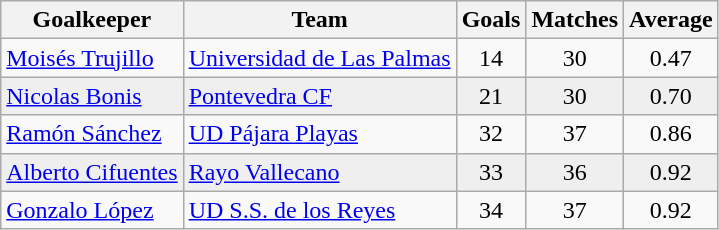<table class="wikitable sortable">
<tr>
<th>Goalkeeper</th>
<th>Team</th>
<th>Goals</th>
<th>Matches</th>
<th>Average</th>
</tr>
<tr>
<td> <a href='#'>Moisés Trujillo</a></td>
<td><a href='#'>Universidad de Las Palmas</a></td>
<td align=center>14</td>
<td align=center>30</td>
<td align=center>0.47</td>
</tr>
<tr style="background:#efefef;">
<td> <a href='#'>Nicolas Bonis</a></td>
<td><a href='#'>Pontevedra CF</a></td>
<td align=center>21</td>
<td align=center>30</td>
<td align=center>0.70</td>
</tr>
<tr>
<td> <a href='#'>Ramón Sánchez</a></td>
<td><a href='#'>UD Pájara Playas</a></td>
<td align=center>32</td>
<td align=center>37</td>
<td align=center>0.86</td>
</tr>
<tr style="background:#efefef;">
<td> <a href='#'>Alberto Cifuentes</a></td>
<td><a href='#'>Rayo Vallecano</a></td>
<td align=center>33</td>
<td align=center>36</td>
<td align=center>0.92</td>
</tr>
<tr>
<td> <a href='#'>Gonzalo López</a></td>
<td><a href='#'>UD S.S. de los Reyes</a></td>
<td align=center>34</td>
<td align=center>37</td>
<td align=center>0.92</td>
</tr>
</table>
